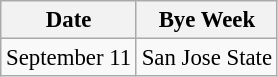<table class="wikitable" style="font-size:95%">
<tr>
<th>Date</th>
<th colspan="1">Bye Week</th>
</tr>
<tr>
<td>September 11</td>
<td>San Jose State</td>
</tr>
</table>
